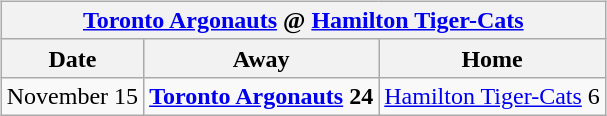<table cellspacing="10">
<tr>
<td valign="top"><br><table class="wikitable">
<tr>
<th colspan="4"><a href='#'>Toronto Argonauts</a> @ <a href='#'>Hamilton Tiger-Cats</a></th>
</tr>
<tr>
<th>Date</th>
<th>Away</th>
<th>Home</th>
</tr>
<tr>
<td>November 15</td>
<td><strong><a href='#'>Toronto Argonauts</a> 24</strong></td>
<td><a href='#'>Hamilton Tiger-Cats</a> 6</td>
</tr>
</table>
</td>
</tr>
</table>
